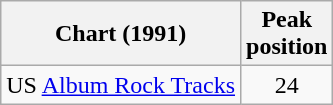<table class="wikitable plainrowheaders" style="text-align:center">
<tr>
<th scope="col">Chart (1991)</th>
<th scope="col">Peak<br>position</th>
</tr>
<tr>
<td>US <a href='#'>Album Rock Tracks</a></td>
<td>24</td>
</tr>
</table>
